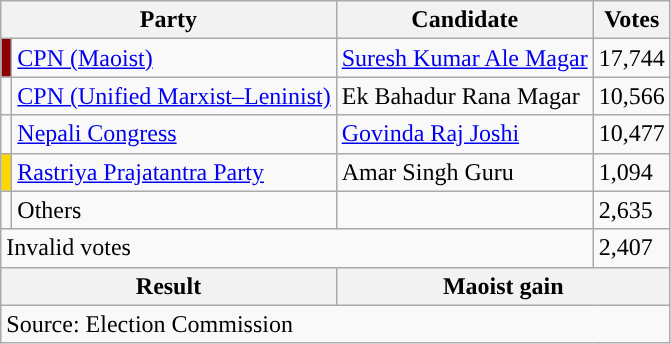<table class="wikitable">
<tr>
<th colspan="2">Party</th>
<th>Candidate</th>
<th>Votes</th>
</tr>
<tr>
<td style="background-color:darkred"></td>
<td><a href='#'>CPN (Maoist)</a></td>
<td><a href='#'>Suresh Kumar Ale Magar</a></td>
<td>17,744</td>
</tr>
<tr>
<td style="background-color:"></td>
<td><a href='#'>CPN (Unified Marxist–Leninist)</a></td>
<td>Ek Bahadur Rana Magar</td>
<td>10,566</td>
</tr>
<tr>
<td style="background-color:"></td>
<td><a href='#'>Nepali Congress</a></td>
<td><a href='#'>Govinda Raj Joshi</a></td>
<td>10,477</td>
</tr>
<tr>
<td style="background-color:gold"></td>
<td><a href='#'>Rastriya Prajatantra Party</a></td>
<td>Amar Singh Guru</td>
<td>1,094</td>
</tr>
<tr>
<td></td>
<td>Others</td>
<td></td>
<td>2,635</td>
</tr>
<tr>
<td colspan="3">Invalid votes</td>
<td>2,407</td>
</tr>
<tr>
<th colspan="2">Result</th>
<th colspan="2">Maoist gain</th>
</tr>
<tr>
<td colspan="4">Source: Election Commission</td>
</tr>
</table>
